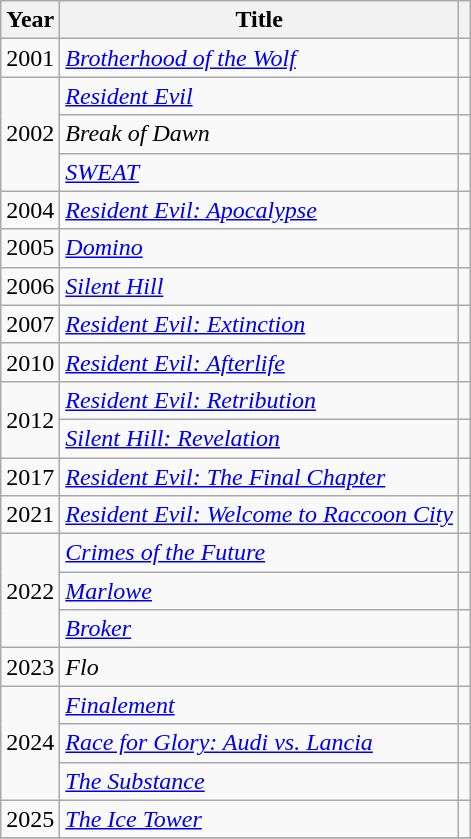<table class="wikitable sortable">
<tr>
<th>Year</th>
<th>Title</th>
<th></th>
</tr>
<tr>
<td>2001</td>
<td><em><a href='#'>Brotherhood of the Wolf</a></em></td>
<td></td>
</tr>
<tr>
<td rowspan=3>2002</td>
<td><em><a href='#'>Resident Evil</a></em></td>
<td></td>
</tr>
<tr>
<td><em>Break of Dawn</em></td>
<td></td>
</tr>
<tr>
<td><em><a href='#'>SWEAT</a></em></td>
<td></td>
</tr>
<tr>
<td>2004</td>
<td><em><a href='#'>Resident Evil: Apocalypse</a></em></td>
<td></td>
</tr>
<tr>
<td>2005</td>
<td><a href='#'><em>Domino</em></a></td>
<td></td>
</tr>
<tr>
<td>2006</td>
<td><em><a href='#'>Silent Hill</a></em></td>
<td></td>
</tr>
<tr>
<td>2007</td>
<td><em><a href='#'>Resident Evil: Extinction</a></em></td>
<td></td>
</tr>
<tr>
<td>2010</td>
<td><em><a href='#'>Resident Evil: Afterlife</a></em></td>
<td></td>
</tr>
<tr>
<td rowspan=2>2012</td>
<td><em><a href='#'>Resident Evil: Retribution</a></em></td>
<td></td>
</tr>
<tr>
<td><em><a href='#'>Silent Hill: Revelation</a></em></td>
<td></td>
</tr>
<tr>
<td>2017</td>
<td><em><a href='#'>Resident Evil: The Final Chapter</a></em></td>
<td></td>
</tr>
<tr>
<td>2021</td>
<td><em><a href='#'>Resident Evil: Welcome to Raccoon City</a></em></td>
<td></td>
</tr>
<tr>
<td rowspan=3>2022</td>
<td><em><a href='#'>Crimes of the Future</a></em></td>
<td></td>
</tr>
<tr>
<td><em><a href='#'>Marlowe</a></em></td>
<td></td>
</tr>
<tr>
<td><em><a href='#'>Broker</a></em></td>
<td></td>
</tr>
<tr>
<td>2023</td>
<td><em>Flo</em></td>
<td></td>
</tr>
<tr>
<td rowspan="3">2024</td>
<td><em><a href='#'>Finalement</a></em></td>
<td></td>
</tr>
<tr>
<td><em><a href='#'>Race for Glory: Audi vs. Lancia</a></em></td>
<td></td>
</tr>
<tr>
<td><em><a href='#'>The Substance</a></em></td>
<td></td>
</tr>
<tr>
<td>2025</td>
<td><em><a href='#'>The Ice Tower</a></em></td>
<td></td>
</tr>
<tr>
</tr>
</table>
